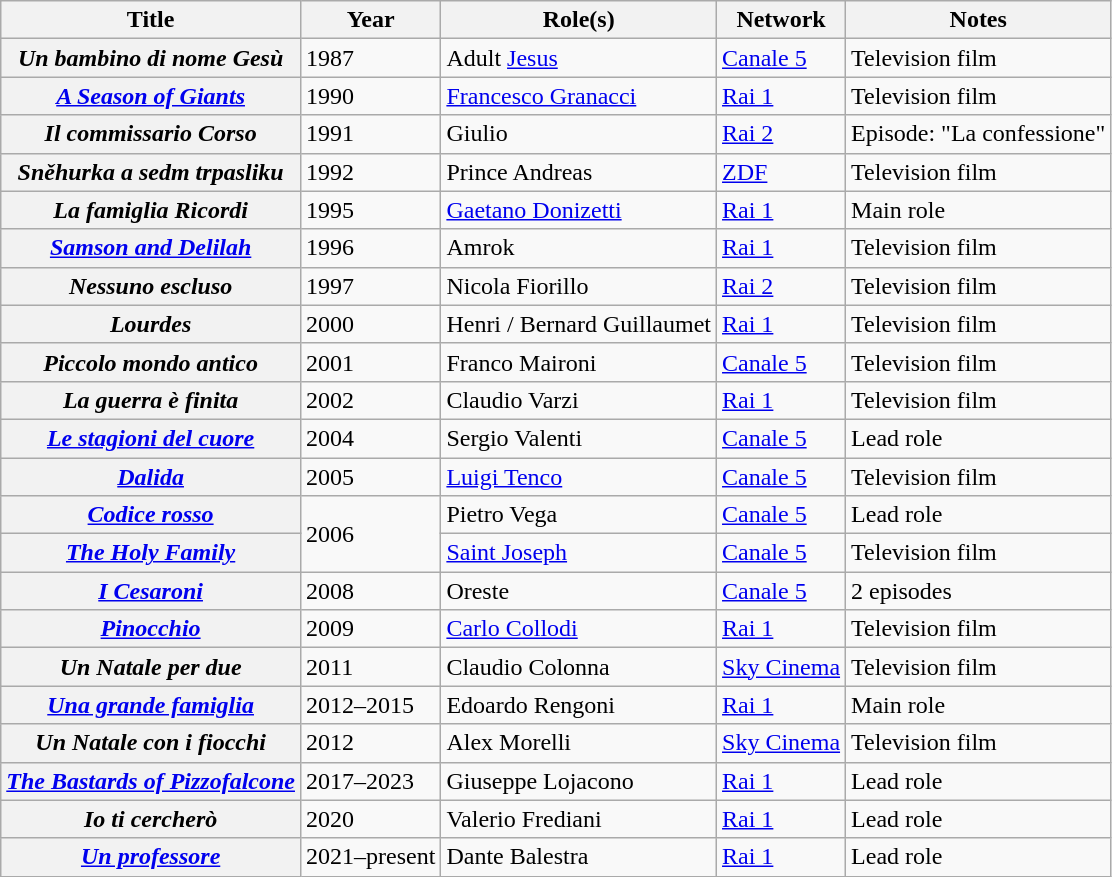<table class="wikitable plainrowheaders sortable">
<tr>
<th scope="col">Title</th>
<th scope="col">Year</th>
<th scope="col">Role(s)</th>
<th scope="col">Network</th>
<th scope="col" class="unsortable">Notes</th>
</tr>
<tr>
<th scope="row"><em>Un bambino di nome Gesù</em></th>
<td>1987</td>
<td>Adult <a href='#'>Jesus</a></td>
<td><a href='#'>Canale 5</a></td>
<td>Television film</td>
</tr>
<tr>
<th scope="row"><em><a href='#'>A Season of Giants</a></em></th>
<td>1990</td>
<td><a href='#'>Francesco Granacci</a></td>
<td><a href='#'>Rai 1</a></td>
<td>Television film</td>
</tr>
<tr>
<th scope="row"><em>Il commissario Corso</em></th>
<td>1991</td>
<td>Giulio</td>
<td><a href='#'>Rai 2</a></td>
<td>Episode: "La confessione"</td>
</tr>
<tr>
<th scope="row"><em>Sněhurka a sedm trpasliku</em></th>
<td>1992</td>
<td>Prince Andreas</td>
<td><a href='#'>ZDF</a></td>
<td>Television film</td>
</tr>
<tr>
<th scope="row"><em>La famiglia Ricordi</em></th>
<td>1995</td>
<td><a href='#'>Gaetano Donizetti</a></td>
<td><a href='#'>Rai 1</a></td>
<td>Main role</td>
</tr>
<tr>
<th scope="row"><em><a href='#'>Samson and Delilah</a></em></th>
<td>1996</td>
<td>Amrok</td>
<td><a href='#'>Rai 1</a></td>
<td>Television film</td>
</tr>
<tr>
<th scope="row"><em>Nessuno escluso</em></th>
<td>1997</td>
<td>Nicola Fiorillo</td>
<td><a href='#'>Rai 2</a></td>
<td>Television film</td>
</tr>
<tr>
<th scope="row"><em>Lourdes</em></th>
<td>2000</td>
<td>Henri / Bernard Guillaumet</td>
<td><a href='#'>Rai 1</a></td>
<td>Television film</td>
</tr>
<tr>
<th scope="row"><em>Piccolo mondo antico</em></th>
<td>2001</td>
<td>Franco Maironi</td>
<td><a href='#'>Canale 5</a></td>
<td>Television film</td>
</tr>
<tr>
<th scope="row"><em>La guerra è finita</em></th>
<td>2002</td>
<td>Claudio Varzi</td>
<td><a href='#'>Rai 1</a></td>
<td>Television film</td>
</tr>
<tr>
<th scope="row"><em><a href='#'>Le stagioni del cuore</a></em></th>
<td>2004</td>
<td>Sergio Valenti</td>
<td><a href='#'>Canale 5</a></td>
<td>Lead role</td>
</tr>
<tr>
<th scope="row"><em><a href='#'>Dalida</a></em></th>
<td>2005</td>
<td><a href='#'>Luigi Tenco</a></td>
<td><a href='#'>Canale 5</a></td>
<td>Television film</td>
</tr>
<tr>
<th scope="row"><em><a href='#'>Codice rosso</a></em></th>
<td rowspan="2">2006</td>
<td>Pietro Vega</td>
<td><a href='#'>Canale 5</a></td>
<td>Lead role</td>
</tr>
<tr>
<th scope="row"><em><a href='#'>The Holy Family</a></em></th>
<td><a href='#'>Saint Joseph</a></td>
<td><a href='#'>Canale 5</a></td>
<td>Television film</td>
</tr>
<tr>
<th scope="row"><em><a href='#'>I Cesaroni</a></em></th>
<td>2008</td>
<td>Oreste</td>
<td><a href='#'>Canale 5</a></td>
<td>2 episodes</td>
</tr>
<tr>
<th scope="row"><em><a href='#'>Pinocchio</a></em></th>
<td>2009</td>
<td><a href='#'>Carlo Collodi</a></td>
<td><a href='#'>Rai 1</a></td>
<td>Television film</td>
</tr>
<tr>
<th scope="row"><em>Un Natale per due</em></th>
<td>2011</td>
<td>Claudio Colonna</td>
<td><a href='#'>Sky Cinema</a></td>
<td>Television film</td>
</tr>
<tr>
<th scope="row"><em><a href='#'>Una grande famiglia</a></em></th>
<td>2012–2015</td>
<td>Edoardo Rengoni</td>
<td><a href='#'>Rai 1</a></td>
<td>Main role</td>
</tr>
<tr>
<th scope="row"><em>Un Natale con i fiocchi</em></th>
<td>2012</td>
<td>Alex Morelli</td>
<td><a href='#'>Sky Cinema</a></td>
<td>Television film</td>
</tr>
<tr>
<th scope="row"><em><a href='#'>The Bastards of Pizzofalcone</a></em></th>
<td>2017–2023</td>
<td>Giuseppe Lojacono</td>
<td><a href='#'>Rai 1</a></td>
<td>Lead role</td>
</tr>
<tr>
<th scope="row"><em>Io ti cercherò</em></th>
<td>2020</td>
<td>Valerio Frediani</td>
<td><a href='#'>Rai 1</a></td>
<td>Lead role</td>
</tr>
<tr>
<th scope="row"><em><a href='#'>Un professore</a></em></th>
<td>2021–present</td>
<td>Dante Balestra</td>
<td><a href='#'>Rai 1</a></td>
<td>Lead role</td>
</tr>
</table>
